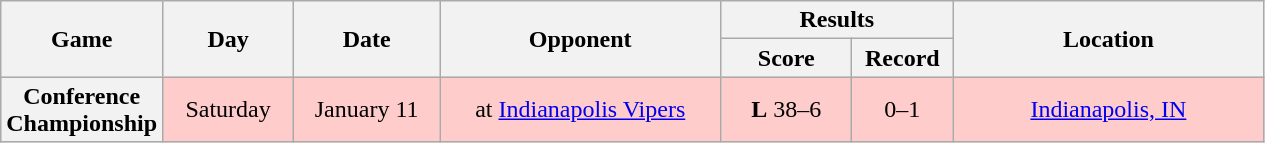<table class="wikitable">
<tr>
<th rowspan="2" width="100">Game</th>
<th rowspan="2" width="80">Day</th>
<th rowspan="2" width="90">Date</th>
<th rowspan="2" width="180">Opponent</th>
<th colspan="2" width="140">Results</th>
<th rowspan="2" width="200">Location</th>
</tr>
<tr>
<th width="80">Score</th>
<th width="60">Record</th>
</tr>
<tr align="center" bgcolor="#FFCCCC">
<th>Conference Championship</th>
<td>Saturday</td>
<td>January 11</td>
<td>at <a href='#'>Indianapolis Vipers</a></td>
<td><strong>L</strong> 38–6</td>
<td>0–1</td>
<td><a href='#'>Indianapolis, IN</a></td>
</tr>
</table>
